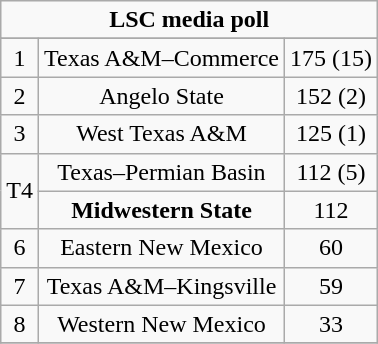<table class="wikitable" style="display: inline-table;">
<tr>
<td align="center" Colspan="3"><strong>LSC media poll</strong></td>
</tr>
<tr align="center">
</tr>
<tr align="center">
<td>1</td>
<td>Texas A&M–Commerce</td>
<td>175 (15)</td>
</tr>
<tr align="center">
<td>2</td>
<td>Angelo State</td>
<td>152 (2)</td>
</tr>
<tr align="center">
<td>3</td>
<td>West Texas A&M</td>
<td>125 (1)</td>
</tr>
<tr align="center">
<td rowspan=2>T4</td>
<td>Texas–Permian Basin</td>
<td>112 (5)</td>
</tr>
<tr align="center">
<td><strong>Midwestern State</strong></td>
<td>112</td>
</tr>
<tr align="center">
<td>6</td>
<td>Eastern New Mexico</td>
<td>60</td>
</tr>
<tr align="center">
<td>7</td>
<td>Texas A&M–Kingsville</td>
<td>59</td>
</tr>
<tr align="center">
<td>8</td>
<td>Western New Mexico</td>
<td>33</td>
</tr>
<tr>
</tr>
</table>
